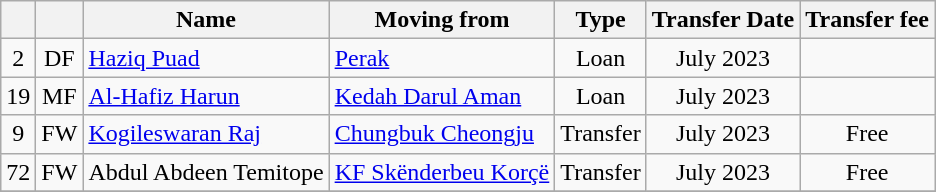<table class="wikitable" style="text-align:center;">
<tr>
<th></th>
<th></th>
<th>Name</th>
<th>Moving from</th>
<th>Type</th>
<th>Transfer Date</th>
<th>Transfer fee</th>
</tr>
<tr>
<td>2</td>
<td>DF</td>
<td align=left> <a href='#'>Haziq Puad</a></td>
<td align=left> <a href='#'>Perak</a></td>
<td>Loan</td>
<td>July 2023</td>
<td></td>
</tr>
<tr>
<td>19</td>
<td>MF</td>
<td align=left> <a href='#'>Al-Hafiz Harun</a></td>
<td align=left> <a href='#'>Kedah Darul Aman</a></td>
<td>Loan</td>
<td>July 2023</td>
<td></td>
</tr>
<tr>
<td>9</td>
<td>FW</td>
<td align=left> <a href='#'>Kogileswaran Raj</a></td>
<td align=left> <a href='#'>Chungbuk Cheongju</a></td>
<td>Transfer</td>
<td>July 2023</td>
<td>Free</td>
</tr>
<tr>
<td>72</td>
<td>FW</td>
<td align=left> Abdul Abdeen Temitope</td>
<td align=left> <a href='#'>KF Skënderbeu Korçë</a></td>
<td>Transfer</td>
<td>July 2023</td>
<td>Free</td>
</tr>
<tr>
</tr>
</table>
